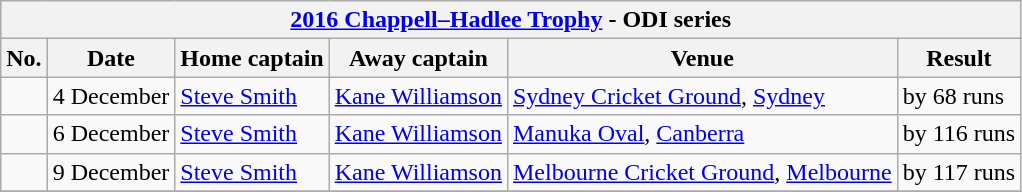<table class="wikitable">
<tr>
<th colspan="6"><a href='#'>2016 Chappell–Hadlee Trophy</a> - ODI series</th>
</tr>
<tr>
<th>No.</th>
<th>Date</th>
<th>Home captain</th>
<th>Away captain</th>
<th>Venue</th>
<th>Result</th>
</tr>
<tr>
<td></td>
<td>4 December</td>
<td><a href='#'>Steve Smith</a></td>
<td><a href='#'>Kane Williamson</a></td>
<td><a href='#'>Sydney Cricket Ground</a>, <a href='#'>Sydney</a></td>
<td> by 68 runs</td>
</tr>
<tr>
<td></td>
<td>6 December</td>
<td><a href='#'>Steve Smith</a></td>
<td><a href='#'>Kane Williamson</a></td>
<td><a href='#'>Manuka Oval</a>, <a href='#'>Canberra</a></td>
<td> by 116 runs</td>
</tr>
<tr>
<td></td>
<td>9 December</td>
<td><a href='#'>Steve Smith</a></td>
<td><a href='#'>Kane Williamson</a></td>
<td><a href='#'>Melbourne Cricket Ground</a>, <a href='#'>Melbourne</a></td>
<td> by 117 runs</td>
</tr>
<tr>
</tr>
</table>
